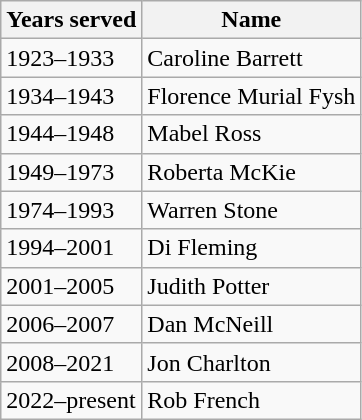<table class="wikitable">
<tr>
<th>Years served</th>
<th>Name</th>
</tr>
<tr>
<td>1923–1933</td>
<td>Caroline Barrett</td>
</tr>
<tr>
<td>1934–1943</td>
<td>Florence Murial Fysh</td>
</tr>
<tr>
<td>1944–1948</td>
<td>Mabel Ross</td>
</tr>
<tr>
<td>1949–1973</td>
<td>Roberta McKie</td>
</tr>
<tr>
<td>1974–1993</td>
<td>Warren Stone</td>
</tr>
<tr>
<td>1994–2001</td>
<td>Di Fleming</td>
</tr>
<tr>
<td>2001–2005</td>
<td>Judith Potter</td>
</tr>
<tr>
<td>2006–2007</td>
<td>Dan McNeill</td>
</tr>
<tr>
<td>2008–2021</td>
<td>Jon Charlton</td>
</tr>
<tr>
<td>2022–present</td>
<td>Rob French</td>
</tr>
</table>
